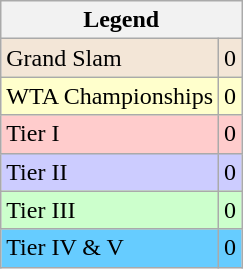<table class="wikitable sortable mw-collapsible mw-collapsed">
<tr>
<th colspan=2>Legend</th>
</tr>
<tr style="background:#f3e6d7;">
<td>Grand Slam</td>
<td align="center">0</td>
</tr>
<tr style="background:#ffffcc;">
<td>WTA Championships</td>
<td align="center">0</td>
</tr>
<tr style="background:#fcc;">
<td>Tier I</td>
<td align="center">0</td>
</tr>
<tr style="background:#ccf;">
<td>Tier II</td>
<td align="center">0</td>
</tr>
<tr style="background:#cfc;">
<td>Tier III</td>
<td align="center">0</td>
</tr>
<tr style="background:#6cf;">
<td>Tier IV & V</td>
<td align="center">0</td>
</tr>
</table>
